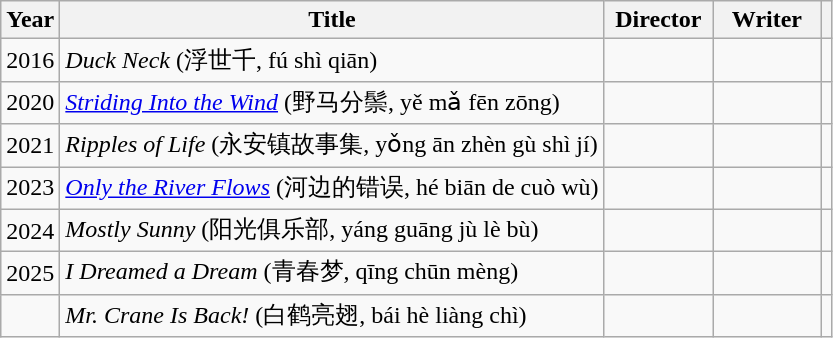<table class="wikitable">
<tr>
<th>Year</th>
<th>Title</th>
<th width=65>Director</th>
<th width=65>Writer</th>
<th scope="col"></th>
</tr>
<tr>
<td>2016</td>
<td><em>Duck Neck</em> (浮世千, fú shì qiān)</td>
<td></td>
<td></td>
<td></td>
</tr>
<tr>
<td>2020</td>
<td><em><a href='#'>Striding Into the Wind</a></em> (野马分鬃, yě mǎ fēn zōng)</td>
<td></td>
<td></td>
<td></td>
</tr>
<tr>
<td>2021</td>
<td><em>Ripples of Life</em> (永安镇故事集, yǒng ān zhèn gù shì jí)</td>
<td></td>
<td></td>
<td></td>
</tr>
<tr>
<td>2023</td>
<td><em><a href='#'>Only the River Flows</a></em> (河边的错误, hé biān de cuò wù)</td>
<td></td>
<td></td>
<td></td>
</tr>
<tr>
<td>2024</td>
<td><em>Mostly Sunny</em> (阳光俱乐部, yáng guāng jù lè bù)</td>
<td></td>
<td></td>
<td></td>
</tr>
<tr>
<td>2025</td>
<td><em>I Dreamed a Dream</em> (青春梦, qīng chūn mèng)</td>
<td></td>
<td></td>
<td></td>
</tr>
<tr>
<td></td>
<td><em>Mr. Crane Is Back!</em> (白鹤亮翅, bái hè liàng chì)</td>
<td></td>
<td></td>
<td></td>
</tr>
</table>
